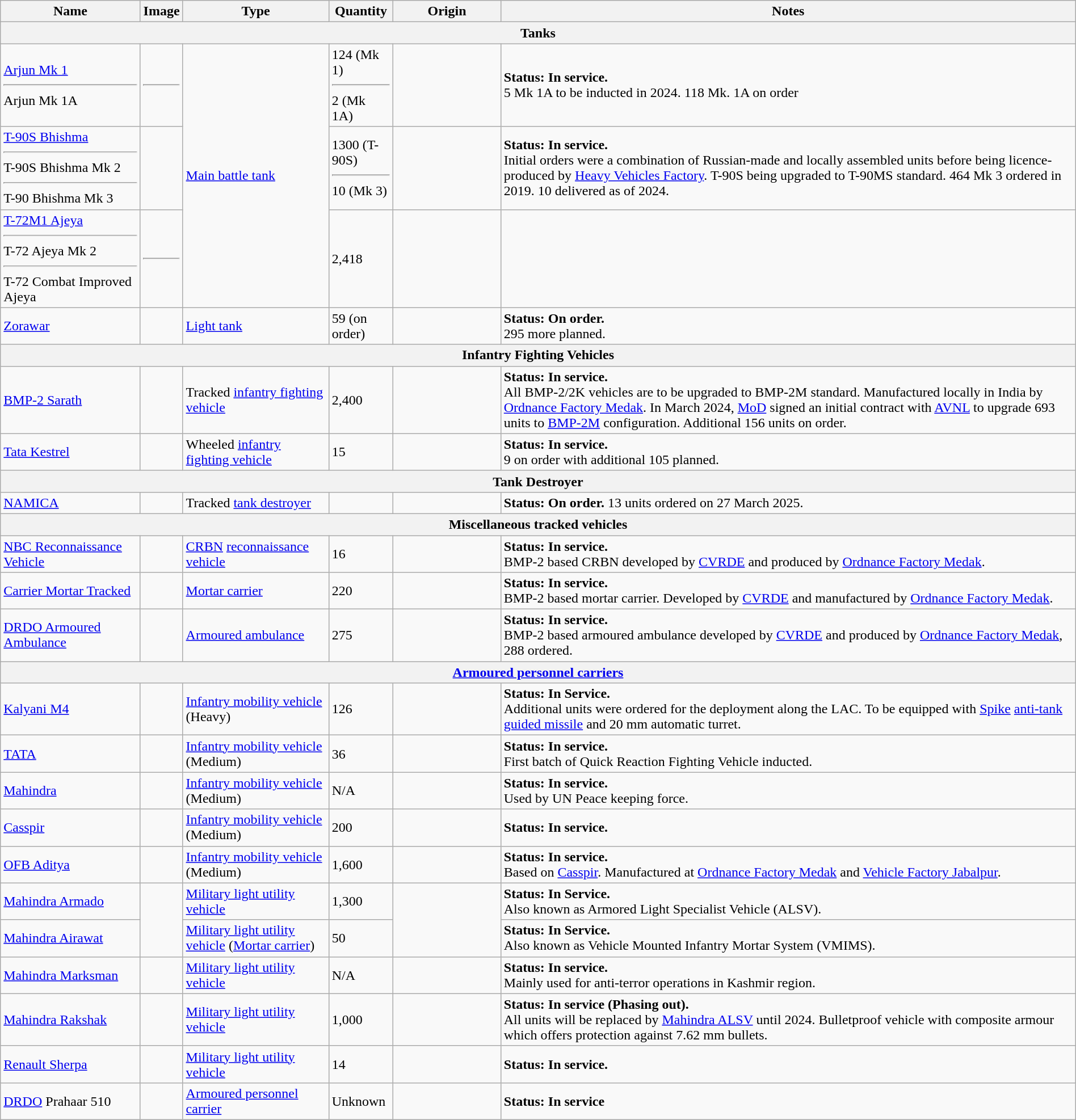<table class="wikitable" style="width:100%;">
<tr>
<th style="width:13%;">Name</th>
<th style="width:1%;">Image</th>
<th>Type</th>
<th style="width:6%;">Quantity</th>
<th style="width:10%;Reveryed">Origin</th>
<th>Notes</th>
</tr>
<tr>
<th colspan="6" style="align: center;">Tanks</th>
</tr>
<tr>
<td><a href='#'>Arjun Mk 1</a><hr>Arjun Mk 1A</td>
<td> <hr> </td>
<td rowspan="3"><a href='#'>Main battle tank</a></td>
<td>124 (Mk 1) <hr> 2 (Mk 1A)</td>
<td></td>
<td><strong>Status: In service.</strong><br>5 Mk 1A to be inducted in 2024. 118 Mk. 1A on order</td>
</tr>
<tr>
<td><a href='#'>T-90S Bhishma</a> <hr> T-90S Bhishma Mk 2<hr> T-90 Bhishma Mk 3</td>
<td></td>
<td>1300 (T-90S) <hr> 10 (Mk 3)</td>
<td><br><br></td>
<td><strong>Status: In service.</strong><br>Initial orders were a combination of Russian-made and locally assembled units before being licence-produced by <a href='#'>Heavy Vehicles Factory</a>. T-90S being upgraded to T-90MS standard. 464 Mk 3 ordered in 2019. 10 delivered as of 2024.</td>
</tr>
<tr>
<td><a href='#'>T-72M1 Ajeya</a><hr>T-72 Ajeya Mk 2 <hr>T-72 Combat Improved Ajeya</td>
<td><hr></td>
<td>2,418</td>
<td><br><br></td>
<td></td>
</tr>
<tr>
<td><a href='#'>Zorawar</a></td>
<td></td>
<td><a href='#'>Light tank</a></td>
<td>59 (on order)</td>
<td></td>
<td><strong>Status: On order.</strong><br>295 more planned.</td>
</tr>
<tr>
<th colspan="6" style="align: center;">Infantry Fighting Vehicles</th>
</tr>
<tr>
<td><a href='#'>BMP-2 Sarath</a></td>
<td></td>
<td>Tracked <a href='#'>infantry fighting vehicle</a></td>
<td>2,400</td>
<td><br></td>
<td><strong>Status: In service.</strong><br>All BMP-2/2K vehicles are to be upgraded to BMP-2M standard. Manufactured locally in India by <a href='#'>Ordnance Factory Medak</a>. In March 2024, <a href='#'>MoD</a> signed an initial contract with <a href='#'>AVNL</a> to upgrade 693 units to <a href='#'>BMP-2M</a> configuration. Additional 156 units on order.</td>
</tr>
<tr>
<td><a href='#'>Tata Kestrel</a></td>
<td></td>
<td>Wheeled <a href='#'>infantry fighting vehicle</a></td>
<td>15</td>
<td></td>
<td><strong>Status: In service.</strong><br>9 on order with additional 105 planned.</td>
</tr>
<tr>
<th colspan="6">Tank Destroyer</th>
</tr>
<tr>
<td><a href='#'>NAMICA</a></td>
<td></td>
<td>Tracked <a href='#'>tank destroyer</a></td>
<td></td>
<td></td>
<td><strong>Status: On order.</strong> 13 units ordered on 27 March 2025.</td>
</tr>
<tr>
<th colspan="6" style="align: center;">Miscellaneous tracked vehicles</th>
</tr>
<tr>
<td><a href='#'>NBC Reconnaissance Vehicle</a></td>
<td></td>
<td><a href='#'>CRBN</a> <a href='#'>reconnaissance vehicle</a></td>
<td>16</td>
<td></td>
<td><strong>Status: In service.</strong><br>BMP-2 based CRBN developed by <a href='#'>CVRDE</a> and produced by <a href='#'>Ordnance Factory Medak</a>.</td>
</tr>
<tr>
<td><a href='#'>Carrier Mortar Tracked</a></td>
<td></td>
<td><a href='#'>Mortar carrier</a></td>
<td>220</td>
<td></td>
<td><strong>Status: In service.</strong><br>BMP-2 based mortar carrier. Developed by <a href='#'>CVRDE</a> and manufactured by <a href='#'>Ordnance Factory Medak</a>.</td>
</tr>
<tr>
<td><a href='#'>DRDO Armoured Ambulance</a></td>
<td></td>
<td><a href='#'>Armoured ambulance</a></td>
<td>275</td>
<td></td>
<td><strong>Status: In service.</strong><br>BMP-2 based armoured ambulance developed by <a href='#'>CVRDE</a> and produced by <a href='#'>Ordnance Factory Medak</a>, 288 ordered.</td>
</tr>
<tr>
<th colspan="6" style="align: center;"><a href='#'>Armoured personnel carriers</a></th>
</tr>
<tr>
<td><a href='#'>Kalyani M4</a></td>
<td></td>
<td><a href='#'>Infantry mobility vehicle</a> (Heavy)</td>
<td>126</td>
<td></td>
<td><strong>Status: In Service.</strong><br>Additional units were ordered for the deployment along the LAC. To be equipped with <a href='#'>Spike</a> <a href='#'>anti-tank guided missile</a> and 20 mm automatic turret.</td>
</tr>
<tr>
<td><a href='#'>TATA</a> </td>
<td></td>
<td><a href='#'>Infantry mobility vehicle</a> (Medium)</td>
<td>36</td>
<td></td>
<td><strong>Status: In service. </strong><br>First batch of Quick Reaction Fighting Vehicle inducted.</td>
</tr>
<tr>
<td><a href='#'>Mahindra</a> </td>
<td></td>
<td><a href='#'>Infantry mobility vehicle</a> (Medium)</td>
<td>N/A</td>
<td></td>
<td><strong>Status: In service. </strong><br>Used by UN Peace keeping force.</td>
</tr>
<tr>
<td><a href='#'>Casspir</a></td>
<td></td>
<td><a href='#'>Infantry mobility vehicle</a> (Medium)</td>
<td>200</td>
<td></td>
<td><strong>Status: In service.</strong></td>
</tr>
<tr>
<td><a href='#'>OFB Aditya</a></td>
<td></td>
<td><a href='#'>Infantry mobility vehicle</a> (Medium)</td>
<td>1,600</td>
<td></td>
<td><strong>Status: In service.</strong><br>Based on <a href='#'>Casspir</a>. Manufactured at <a href='#'>Ordnance Factory Medak</a> and <a href='#'>Vehicle Factory Jabalpur</a>.</td>
</tr>
<tr>
<td><a href='#'>Mahindra Armado</a></td>
<td rowspan="2"></td>
<td><a href='#'>Military light utility vehicle</a></td>
<td>1,300</td>
<td rowspan="2"></td>
<td><strong>Status: In Service.</strong><br>Also known as Armored Light Specialist Vehicle (ALSV).</td>
</tr>
<tr>
<td><a href='#'>Mahindra Airawat</a></td>
<td><a href='#'>Military light utility vehicle</a> (<a href='#'>Mortar carrier</a>)</td>
<td>50</td>
<td><strong>Status: In Service.</strong><br>Also known as Vehicle Mounted Infantry Mortar System (VMIMS).</td>
</tr>
<tr>
<td><a href='#'>Mahindra Marksman</a></td>
<td></td>
<td><a href='#'>Military light utility vehicle</a></td>
<td>N/A</td>
<td></td>
<td><strong>Status: In service.</strong><br>Mainly used for anti-terror operations in Kashmir region.</td>
</tr>
<tr>
<td><a href='#'>Mahindra Rakshak</a></td>
<td></td>
<td><a href='#'>Military light utility vehicle</a></td>
<td>1,000</td>
<td></td>
<td><strong>Status: In service (Phasing out).</strong><br>All units will be replaced by <a href='#'>Mahindra ALSV</a> until 2024. Bulletproof vehicle with composite armour which offers protection against 7.62 mm bullets.</td>
</tr>
<tr>
<td><a href='#'>Renault Sherpa</a></td>
<td><br></td>
<td><a href='#'>Military light utility vehicle</a></td>
<td>14</td>
<td></td>
<td><strong>Status: In service.</strong></td>
</tr>
<tr>
<td><a href='#'>DRDO</a> Prahaar 510</td>
<td></td>
<td><a href='#'>Armoured personnel carrier</a></td>
<td>Unknown</td>
<td></td>
<td><strong>Status: In service</strong></td>
</tr>
</table>
